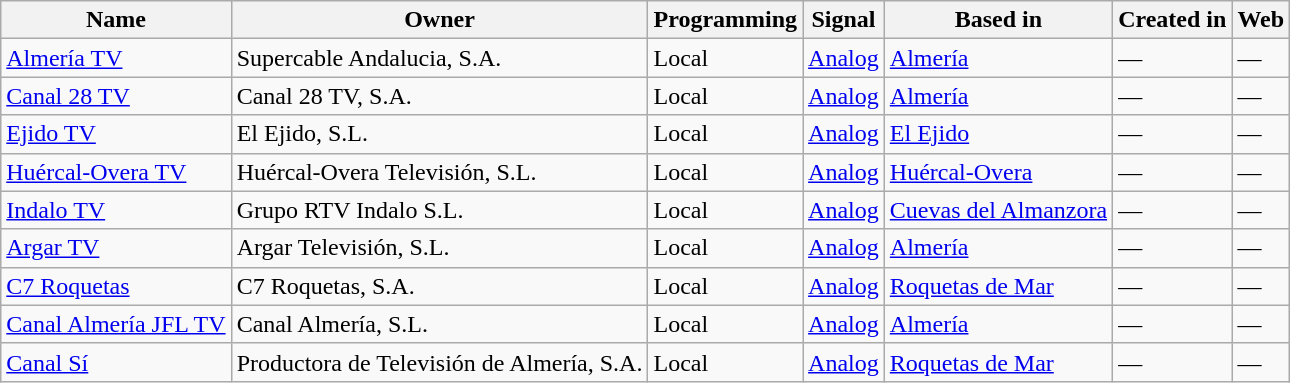<table class="wikitable">
<tr>
<th>Name</th>
<th>Owner</th>
<th>Programming</th>
<th>Signal</th>
<th>Based in</th>
<th>Created in</th>
<th>Web</th>
</tr>
<tr>
<td><a href='#'>Almería TV</a></td>
<td>Supercable Andalucia, S.A.</td>
<td>Local</td>
<td><a href='#'>Analog</a></td>
<td><a href='#'>Almería</a></td>
<td>—</td>
<td>—</td>
</tr>
<tr>
<td><a href='#'>Canal 28 TV</a></td>
<td>Canal 28 TV, S.A.</td>
<td>Local</td>
<td><a href='#'>Analog</a></td>
<td><a href='#'>Almería</a></td>
<td>—</td>
<td>—</td>
</tr>
<tr>
<td><a href='#'>Ejido TV</a></td>
<td>El Ejido, S.L.</td>
<td>Local</td>
<td><a href='#'>Analog</a></td>
<td><a href='#'>El Ejido</a></td>
<td>—</td>
<td>—</td>
</tr>
<tr>
<td><a href='#'>Huércal-Overa TV</a></td>
<td>Huércal-Overa Televisión, S.L.</td>
<td>Local</td>
<td><a href='#'>Analog</a></td>
<td><a href='#'>Huércal-Overa</a></td>
<td>—</td>
<td>—</td>
</tr>
<tr>
<td><a href='#'>Indalo TV</a></td>
<td>Grupo RTV Indalo S.L.</td>
<td>Local</td>
<td><a href='#'>Analog</a></td>
<td><a href='#'>Cuevas del Almanzora</a></td>
<td>—</td>
<td>—</td>
</tr>
<tr>
<td><a href='#'>Argar TV</a></td>
<td>Argar Televisión, S.L.</td>
<td>Local</td>
<td><a href='#'>Analog</a></td>
<td><a href='#'>Almería</a></td>
<td>—</td>
<td>—</td>
</tr>
<tr>
<td><a href='#'>C7 Roquetas</a></td>
<td>C7 Roquetas, S.A.</td>
<td>Local</td>
<td><a href='#'>Analog</a></td>
<td><a href='#'>Roquetas de Mar</a></td>
<td>—</td>
<td>—</td>
</tr>
<tr>
<td><a href='#'>Canal Almería JFL TV</a></td>
<td>Canal Almería, S.L.</td>
<td>Local</td>
<td><a href='#'>Analog</a></td>
<td><a href='#'>Almería</a></td>
<td>—</td>
<td>—</td>
</tr>
<tr>
<td><a href='#'>Canal Sí</a></td>
<td>Productora de Televisión de Almería, S.A.</td>
<td>Local</td>
<td><a href='#'>Analog</a></td>
<td><a href='#'>Roquetas de Mar</a></td>
<td>—</td>
<td>—</td>
</tr>
</table>
